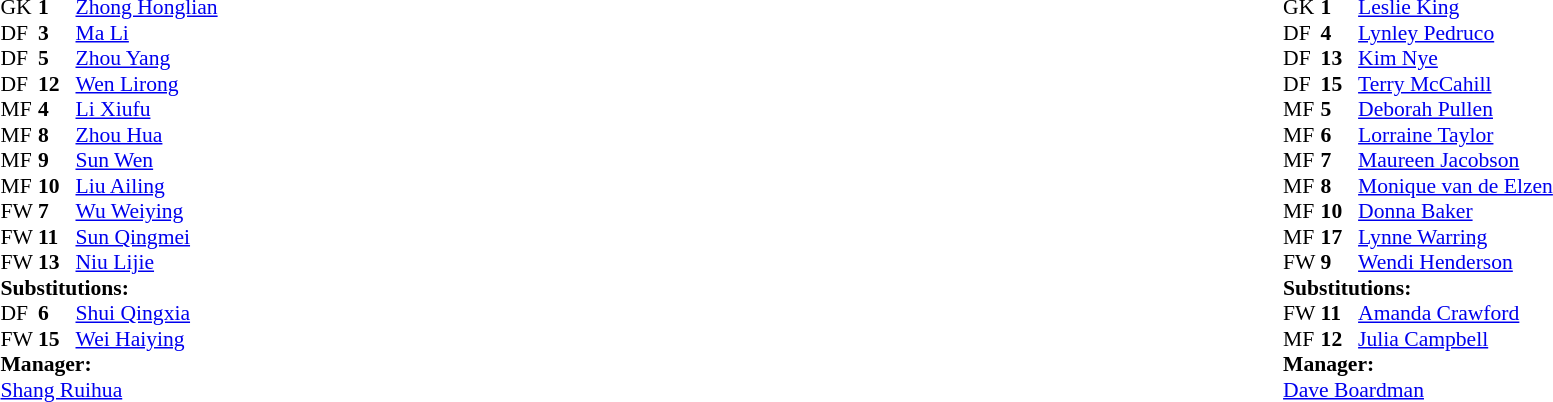<table width="100%">
<tr>
<td valign="top" width="40%"><br><table style="font-size:90%" cellspacing="0" cellpadding="0">
<tr>
<th width=25></th>
<th width=25></th>
</tr>
<tr>
<td>GK</td>
<td><strong>1</strong></td>
<td><a href='#'>Zhong Honglian</a></td>
</tr>
<tr>
<td>DF</td>
<td><strong>3</strong></td>
<td><a href='#'>Ma Li</a></td>
</tr>
<tr>
<td>DF</td>
<td><strong>5</strong></td>
<td><a href='#'>Zhou Yang</a></td>
</tr>
<tr>
<td>DF</td>
<td><strong>12</strong></td>
<td><a href='#'>Wen Lirong</a></td>
</tr>
<tr>
<td>MF</td>
<td><strong>4</strong></td>
<td><a href='#'>Li Xiufu</a></td>
<td></td>
<td></td>
</tr>
<tr>
<td>MF</td>
<td><strong>8</strong></td>
<td><a href='#'>Zhou Hua</a></td>
</tr>
<tr>
<td>MF</td>
<td><strong>9</strong></td>
<td><a href='#'>Sun Wen</a></td>
</tr>
<tr>
<td>MF</td>
<td><strong>10</strong></td>
<td><a href='#'>Liu Ailing</a></td>
</tr>
<tr>
<td>FW</td>
<td><strong>7</strong></td>
<td><a href='#'>Wu Weiying</a></td>
<td></td>
<td></td>
</tr>
<tr>
<td>FW</td>
<td><strong>11</strong></td>
<td><a href='#'>Sun Qingmei</a></td>
</tr>
<tr>
<td>FW</td>
<td><strong>13</strong></td>
<td><a href='#'>Niu Lijie</a></td>
</tr>
<tr>
<td colspan=3><strong>Substitutions:</strong></td>
</tr>
<tr>
<td>DF</td>
<td><strong>6</strong></td>
<td><a href='#'>Shui Qingxia</a></td>
<td></td>
<td></td>
</tr>
<tr>
<td>FW</td>
<td><strong>15</strong></td>
<td><a href='#'>Wei Haiying</a></td>
<td></td>
<td></td>
</tr>
<tr>
<td colspan=3><strong>Manager:</strong></td>
</tr>
<tr>
<td colspan=3><a href='#'>Shang Ruihua</a></td>
</tr>
</table>
</td>
<td valign="top"></td>
<td valign="top" width="50%"><br><table style="font-size:90%; margin:auto" cellspacing="0" cellpadding="0">
<tr>
<th width=25></th>
<th width=25></th>
</tr>
<tr>
<td>GK</td>
<td><strong>1</strong></td>
<td><a href='#'>Leslie King</a></td>
</tr>
<tr>
<td>DF</td>
<td><strong>4</strong></td>
<td><a href='#'>Lynley Pedruco</a></td>
</tr>
<tr>
<td>DF</td>
<td><strong>13</strong></td>
<td><a href='#'>Kim Nye</a></td>
</tr>
<tr>
<td>DF</td>
<td><strong>15</strong></td>
<td><a href='#'>Terry McCahill</a></td>
</tr>
<tr>
<td>MF</td>
<td><strong>5</strong></td>
<td><a href='#'>Deborah Pullen</a></td>
</tr>
<tr>
<td>MF</td>
<td><strong>6</strong></td>
<td><a href='#'>Lorraine Taylor</a></td>
</tr>
<tr>
<td>MF</td>
<td><strong>7</strong></td>
<td><a href='#'>Maureen Jacobson</a></td>
</tr>
<tr>
<td>MF</td>
<td><strong>8</strong></td>
<td><a href='#'>Monique van de Elzen</a></td>
</tr>
<tr>
<td>MF</td>
<td><strong>10</strong></td>
<td><a href='#'>Donna Baker</a></td>
<td></td>
<td></td>
</tr>
<tr>
<td>MF</td>
<td><strong>17</strong></td>
<td><a href='#'>Lynne Warring</a></td>
<td></td>
<td></td>
</tr>
<tr>
<td>FW</td>
<td><strong>9</strong></td>
<td><a href='#'>Wendi Henderson</a></td>
</tr>
<tr>
<td colspan=3><strong>Substitutions:</strong></td>
</tr>
<tr>
<td>FW</td>
<td><strong>11</strong></td>
<td><a href='#'>Amanda Crawford</a></td>
<td></td>
<td></td>
</tr>
<tr>
<td>MF</td>
<td><strong>12</strong></td>
<td><a href='#'>Julia Campbell</a></td>
<td></td>
<td></td>
</tr>
<tr>
<td colspan=3><strong>Manager:</strong></td>
</tr>
<tr>
<td colspan=3> <a href='#'>Dave Boardman</a></td>
</tr>
</table>
</td>
</tr>
</table>
